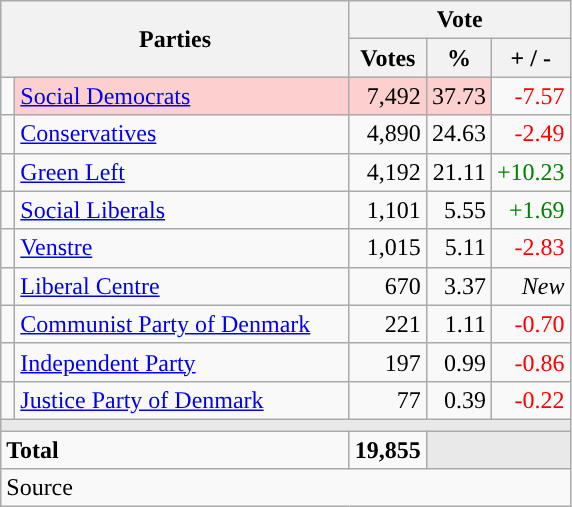<table class="wikitable" style="text-align:right;">
<tr>
<th style="text-align:centre;" rowspan="2" colspan="2" width="225">Parties</th>
<th colspan="3">Vote</th>
</tr>
<tr>
<th width="15">Votes</th>
<th width="15">%</th>
<th width="15">+ / -</th>
</tr>
<tr>
<td width="2" style="color:inherit;background:"></td>
<td bgcolor=#fbd0ce  align="left"><a href='#'>Social Democrats</a></td>
<td bgcolor=#fbd0ce>7,492</td>
<td bgcolor=#fbd0ce>37.73</td>
<td style=color:red;>-7.57</td>
</tr>
<tr>
<td width="2" style="color:inherit;background:"></td>
<td align="left"><a href='#'>Conservatives</a></td>
<td>4,890</td>
<td>24.63</td>
<td style=color:red;>-2.49</td>
</tr>
<tr>
<td width="2" style="color:inherit;background:"></td>
<td align="left"><a href='#'>Green Left</a></td>
<td>4,192</td>
<td>21.11</td>
<td style=color:green;>+10.23</td>
</tr>
<tr>
<td width="2" style="color:inherit;background:"></td>
<td align="left"><a href='#'>Social Liberals</a></td>
<td>1,101</td>
<td>5.55</td>
<td style=color:green;>+1.69</td>
</tr>
<tr>
<td width="2" style="color:inherit;background:"></td>
<td align="left"><a href='#'>Venstre</a></td>
<td>1,015</td>
<td>5.11</td>
<td style=color:red;>-2.83</td>
</tr>
<tr>
<td width="2" style="color:inherit;background:"></td>
<td align="left"><a href='#'>Liberal Centre</a></td>
<td>670</td>
<td>3.37</td>
<td><em>New</em></td>
</tr>
<tr>
<td width="2" style="color:inherit;background:"></td>
<td align="left"><a href='#'>Communist Party of Denmark</a></td>
<td>221</td>
<td>1.11</td>
<td style=color:red;>-0.70</td>
</tr>
<tr>
<td width="2" style="color:inherit;background:"></td>
<td align="left"><a href='#'>Independent Party</a></td>
<td>197</td>
<td>0.99</td>
<td style=color:red;>-0.86</td>
</tr>
<tr>
<td width="2" style="color:inherit;background:"></td>
<td align="left"><a href='#'>Justice Party of Denmark</a></td>
<td>77</td>
<td>0.39</td>
<td style=color:red;>-0.22</td>
</tr>
<tr>
<td colspan="7" bgcolor="#E9E9E9"></td>
</tr>
<tr>
<td align="left" colspan="2"><strong>Total</strong></td>
<td><strong>19,855</strong></td>
<td bgcolor="#E9E9E9" colspan="2"></td>
</tr>
<tr>
<td align="left" colspan="6">Source</td>
</tr>
</table>
